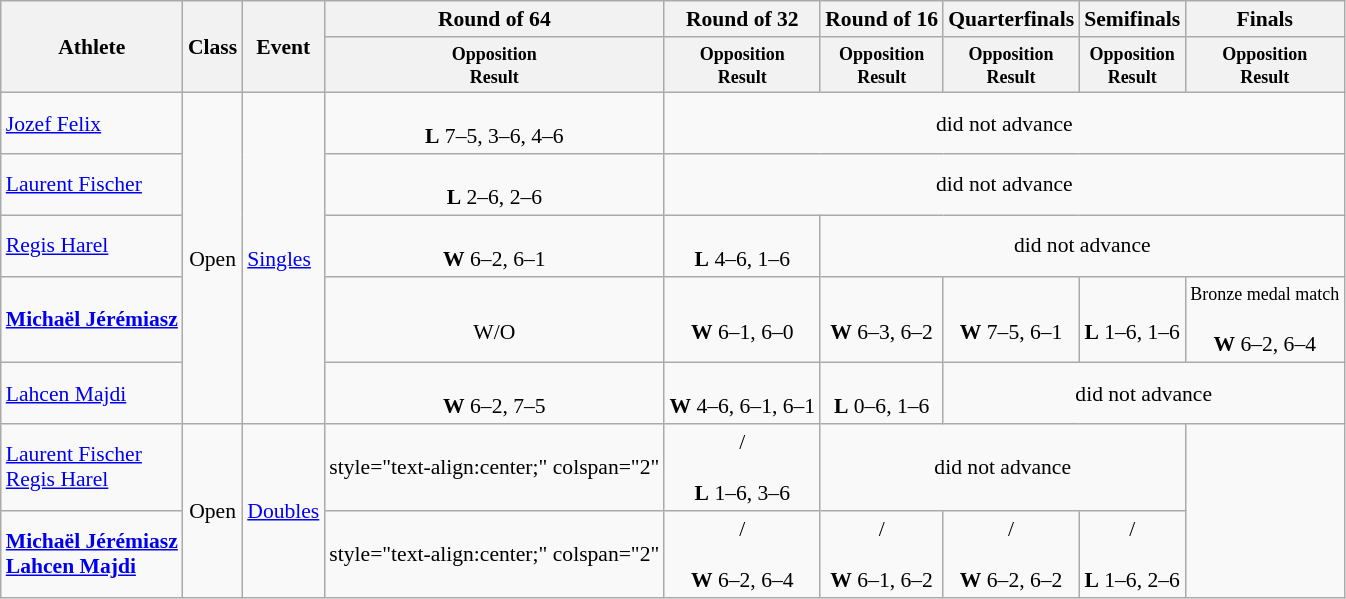<table class=wikitable style="font-size:90%">
<tr>
<th rowspan="2">Athlete</th>
<th rowspan="2">Class</th>
<th rowspan="2">Event</th>
<th>Round of 64</th>
<th>Round of 32</th>
<th>Round of 16</th>
<th>Quarterfinals</th>
<th>Semifinals</th>
<th>Finals</th>
</tr>
<tr>
<th style="line-height:1em"><small>Opposition<br>Result</small></th>
<th style="line-height:1em"><small>Opposition<br>Result</small></th>
<th style="line-height:1em"><small>Opposition<br>Result</small></th>
<th style="line-height:1em"><small>Opposition<br>Result</small></th>
<th style="line-height:1em"><small>Opposition<br>Result</small></th>
<th style="line-height:1em"><small>Opposition<br>Result</small></th>
</tr>
<tr>
<td><a href='#'>Jozef Felix</a></td>
<td rowspan="5" style="text-align:center;">Open</td>
<td rowspan="5"><a href='#'>Singles</a></td>
<td style="text-align:center;"><br> <strong>L</strong> 7–5, 3–6, 4–6</td>
<td style="text-align:center;" colspan="5">did not advance</td>
</tr>
<tr>
<td><a href='#'>Laurent Fischer</a></td>
<td style="text-align:center;"><br> <strong>L</strong> 2–6, 2–6</td>
<td style="text-align:center;" colspan="5">did not advance</td>
</tr>
<tr>
<td><a href='#'>Regis Harel</a></td>
<td style="text-align:center;"><br> <strong>W</strong> 6–2, 6–1</td>
<td style="text-align:center;"><br> <strong>L</strong> 4–6, 1–6</td>
<td style="text-align:center;" colspan="4">did not advance</td>
</tr>
<tr>
<td><strong><a href='#'>Michaël Jérémiasz</a></strong></td>
<td style="text-align:center;"><br> W/O</td>
<td style="text-align:center;"><br><strong>W</strong> 6–1, 6–0</td>
<td style="text-align:center;"><br><strong>W</strong> 6–3, 6–2</td>
<td style="text-align:center;"><br><strong>W</strong> 7–5, 6–1</td>
<td style="text-align:center;"><br><strong>L</strong> 1–6, 1–6</td>
<td style="text-align:center;"><small>Bronze medal match</small><br><br><strong>W</strong> 6–2, 6–4 </td>
</tr>
<tr>
<td><a href='#'>Lahcen Majdi</a></td>
<td style="text-align:center;"><br><strong>W</strong> 6–2, 7–5</td>
<td style="text-align:center;"><br><strong>W</strong> 4–6, 6–1, 6–1</td>
<td style="text-align:center;"><br><strong>L</strong> 0–6, 1–6</td>
<td style="text-align:center;" colspan="3">did not advance</td>
</tr>
<tr>
<td><a href='#'>Laurent Fischer</a><br> <a href='#'>Regis Harel</a></td>
<td rowspan="2" style="text-align:center;">Open</td>
<td rowspan="2"><a href='#'>Doubles</a></td>
<td>style="text-align:center;" colspan="2" </td>
<td style="text-align:center;"> /<br> <br> <strong>L</strong> 1–6, 3–6</td>
<td style="text-align:center;" colspan="3">did not advance</td>
</tr>
<tr>
<td><strong><a href='#'>Michaël Jérémiasz</a></strong><br> <strong><a href='#'>Lahcen Majdi</a></strong></td>
<td>style="text-align:center;" colspan="2" </td>
<td style="text-align:center;"> /<br> <br> <strong>W</strong> 6–2, 6–4</td>
<td style="text-align:center;"> /<br> <br> <strong>W</strong> 6–1, 6–2</td>
<td style="text-align:center;"> /<br> <br> <strong>W</strong> 6–2, 6–2</td>
<td style="text-align:center;"> /<br> <br> <strong>L</strong> 1–6, 2–6 </td>
</tr>
</table>
